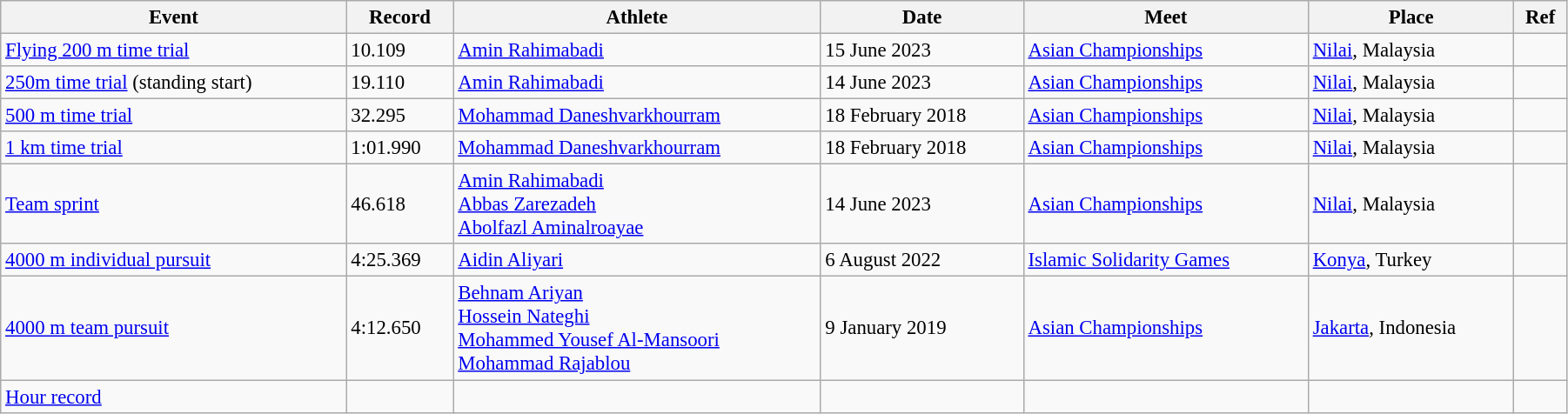<table class="wikitable" style="font-size:95%; width: 95%;">
<tr>
<th>Event</th>
<th>Record</th>
<th>Athlete</th>
<th>Date</th>
<th>Meet</th>
<th>Place</th>
<th>Ref</th>
</tr>
<tr>
<td><a href='#'>Flying 200 m time trial</a></td>
<td>10.109</td>
<td><a href='#'>Amin Rahimabadi</a></td>
<td>15 June 2023</td>
<td><a href='#'>Asian Championships</a></td>
<td><a href='#'>Nilai</a>, Malaysia</td>
<td></td>
</tr>
<tr>
<td><a href='#'>250m time trial</a> (standing start)</td>
<td>19.110</td>
<td><a href='#'>Amin Rahimabadi</a></td>
<td>14 June 2023</td>
<td><a href='#'>Asian Championships</a></td>
<td><a href='#'>Nilai</a>, Malaysia</td>
<td></td>
</tr>
<tr>
<td><a href='#'>500 m time trial</a></td>
<td>32.295</td>
<td><a href='#'>Mohammad Daneshvarkhourram</a></td>
<td>18 February 2018</td>
<td><a href='#'>Asian Championships</a></td>
<td><a href='#'>Nilai</a>, Malaysia</td>
<td></td>
</tr>
<tr>
<td><a href='#'>1 km time trial</a></td>
<td>1:01.990</td>
<td><a href='#'>Mohammad Daneshvarkhourram</a></td>
<td>18 February 2018</td>
<td><a href='#'>Asian Championships</a></td>
<td><a href='#'>Nilai</a>, Malaysia</td>
<td></td>
</tr>
<tr>
<td><a href='#'>Team sprint</a></td>
<td>46.618</td>
<td><a href='#'>Amin Rahimabadi</a><br><a href='#'>Abbas Zarezadeh</a><br><a href='#'>Abolfazl Aminalroayae</a></td>
<td>14 June 2023</td>
<td><a href='#'>Asian Championships</a></td>
<td><a href='#'>Nilai</a>, Malaysia</td>
<td></td>
</tr>
<tr>
<td><a href='#'>4000 m individual pursuit</a></td>
<td>4:25.369</td>
<td><a href='#'>Aidin Aliyari</a></td>
<td>6 August 2022</td>
<td><a href='#'>Islamic Solidarity Games</a></td>
<td><a href='#'>Konya</a>, Turkey</td>
<td></td>
</tr>
<tr>
<td><a href='#'>4000 m team pursuit</a></td>
<td>4:12.650</td>
<td><a href='#'>Behnam Ariyan</a><br><a href='#'>Hossein Nateghi</a><br><a href='#'>Mohammed Yousef Al-Mansoori</a><br><a href='#'>Mohammad Rajablou</a></td>
<td>9 January 2019</td>
<td><a href='#'>Asian Championships</a></td>
<td><a href='#'>Jakarta</a>, Indonesia</td>
<td></td>
</tr>
<tr>
<td><a href='#'>Hour record</a></td>
<td></td>
<td></td>
<td></td>
<td></td>
<td></td>
<td></td>
</tr>
</table>
